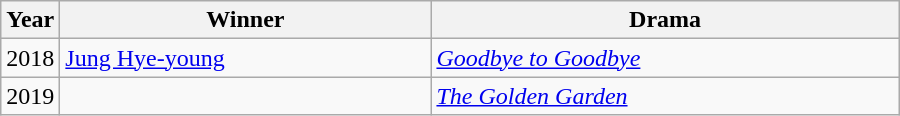<table class="wikitable" style="width:600px">
<tr>
<th width=10>Year</th>
<th>Winner</th>
<th>Drama</th>
</tr>
<tr>
<td>2018</td>
<td><a href='#'>Jung Hye-young</a></td>
<td><em><a href='#'>Goodbye to Goodbye</a></em></td>
</tr>
<tr>
<td>2019</td>
<td></td>
<td><em><a href='#'>The Golden Garden</a></em></td>
</tr>
</table>
